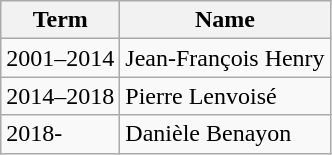<table class="wikitable">
<tr>
<th>Term</th>
<th>Name</th>
</tr>
<tr>
<td>2001–2014</td>
<td>Jean-François Henry</td>
</tr>
<tr>
<td>2014–2018</td>
<td>Pierre Lenvoisé</td>
</tr>
<tr>
<td>2018-</td>
<td>Danièle Benayon</td>
</tr>
</table>
